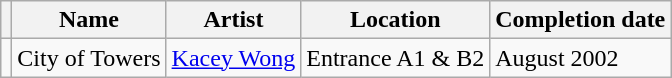<table class="wikitable">
<tr>
<th></th>
<th>Name</th>
<th>Artist</th>
<th>Location</th>
<th>Completion date</th>
</tr>
<tr>
<td></td>
<td>City of Towers</td>
<td><a href='#'>Kacey Wong</a></td>
<td>Entrance A1 & B2</td>
<td>August 2002</td>
</tr>
</table>
